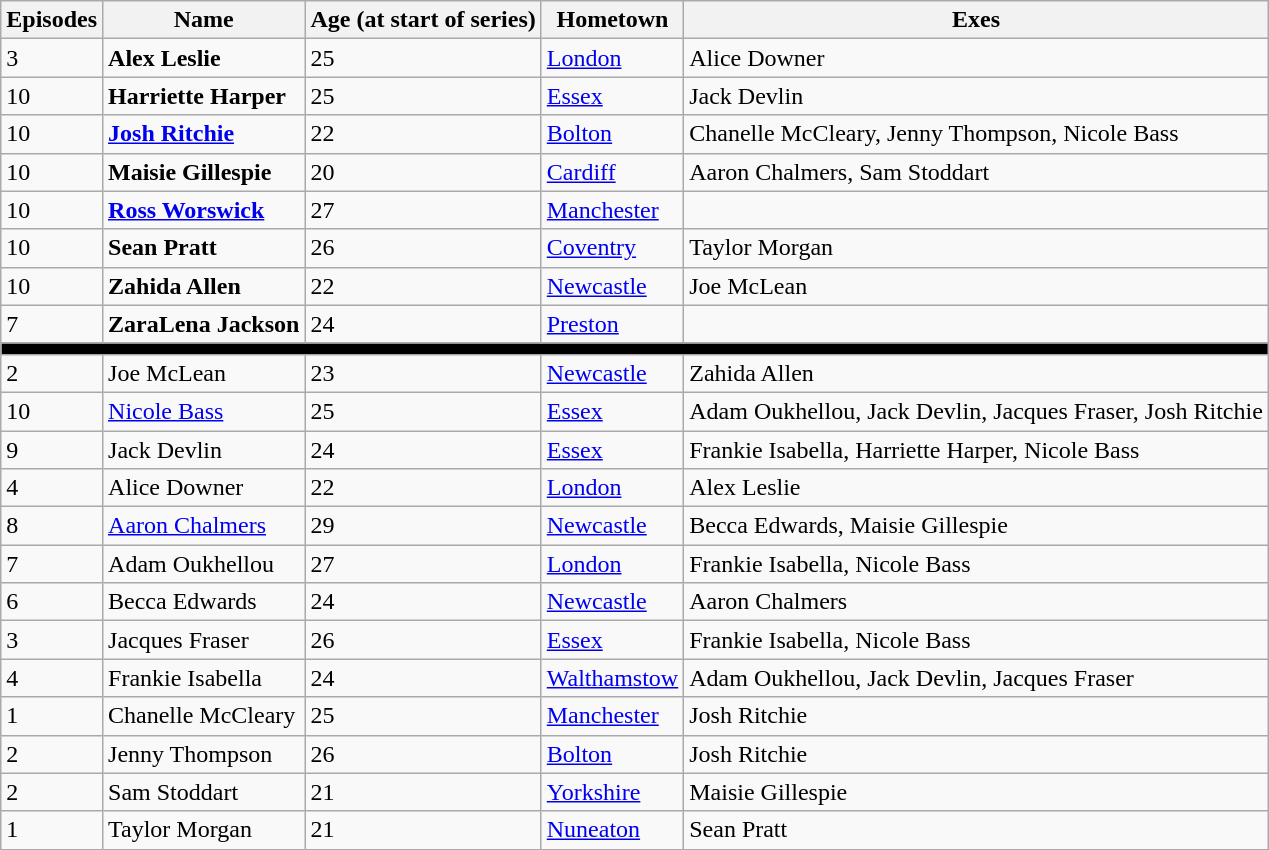<table class="wikitable sortable">
<tr>
<th>Episodes</th>
<th>Name</th>
<th>Age (at start of series)</th>
<th>Hometown</th>
<th>Exes</th>
</tr>
<tr>
<td>3</td>
<td><strong>Alex Leslie</strong></td>
<td>25</td>
<td><a href='#'>London</a></td>
<td>Alice Downer</td>
</tr>
<tr>
<td>10</td>
<td><strong>Harriette Harper</strong></td>
<td>25</td>
<td><a href='#'>Essex</a></td>
<td>Jack Devlin</td>
</tr>
<tr>
<td>10</td>
<td><strong><a href='#'>Josh Ritchie</a></strong></td>
<td>22</td>
<td><a href='#'>Bolton</a></td>
<td>Chanelle McCleary, Jenny Thompson, Nicole Bass</td>
</tr>
<tr>
<td>10</td>
<td><strong>Maisie Gillespie</strong></td>
<td>20</td>
<td><a href='#'>Cardiff</a></td>
<td>Aaron Chalmers, Sam Stoddart</td>
</tr>
<tr>
<td>10</td>
<td><strong><a href='#'>Ross Worswick</a></strong></td>
<td>27</td>
<td><a href='#'>Manchester</a></td>
<td></td>
</tr>
<tr>
<td>10</td>
<td><strong>Sean Pratt</strong></td>
<td>26</td>
<td><a href='#'>Coventry</a></td>
<td>Taylor Morgan</td>
</tr>
<tr>
<td>10</td>
<td><strong>Zahida Allen</strong></td>
<td>22</td>
<td><a href='#'>Newcastle</a></td>
<td>Joe McLean</td>
</tr>
<tr>
<td>7</td>
<td nowrap><strong>ZaraLena Jackson</strong></td>
<td>24</td>
<td><a href='#'>Preston</a></td>
<td></td>
</tr>
<tr>
<th style="background:#000;" colspan="6"></th>
</tr>
<tr>
<td>2</td>
<td>Joe McLean</td>
<td>23</td>
<td><a href='#'>Newcastle</a></td>
<td>Zahida Allen</td>
</tr>
<tr>
<td>10</td>
<td><a href='#'>Nicole Bass</a></td>
<td>25</td>
<td><a href='#'>Essex</a></td>
<td nowrap>Adam Oukhellou, Jack Devlin, Jacques Fraser, Josh Ritchie</td>
</tr>
<tr>
<td>9</td>
<td>Jack Devlin</td>
<td>24</td>
<td><a href='#'>Essex</a></td>
<td>Frankie Isabella, Harriette Harper, Nicole Bass</td>
</tr>
<tr>
<td>4</td>
<td>Alice Downer</td>
<td>22</td>
<td><a href='#'>London</a></td>
<td>Alex Leslie</td>
</tr>
<tr>
<td>8</td>
<td><a href='#'>Aaron Chalmers</a></td>
<td>29</td>
<td><a href='#'>Newcastle</a></td>
<td>Becca Edwards, Maisie Gillespie</td>
</tr>
<tr>
<td>7</td>
<td>Adam Oukhellou</td>
<td>27</td>
<td><a href='#'>London</a></td>
<td>Frankie Isabella, Nicole Bass</td>
</tr>
<tr>
<td>6</td>
<td>Becca Edwards</td>
<td>24</td>
<td><a href='#'>Newcastle</a></td>
<td>Aaron Chalmers</td>
</tr>
<tr>
<td>3</td>
<td>Jacques Fraser</td>
<td>26</td>
<td><a href='#'>Essex</a></td>
<td>Frankie Isabella, Nicole Bass</td>
</tr>
<tr>
<td>4</td>
<td>Frankie Isabella</td>
<td>24</td>
<td><a href='#'>Walthamstow</a></td>
<td>Adam Oukhellou, Jack Devlin, Jacques Fraser</td>
</tr>
<tr>
<td>1</td>
<td>Chanelle McCleary</td>
<td>25</td>
<td><a href='#'>Manchester</a></td>
<td>Josh Ritchie</td>
</tr>
<tr>
<td>2</td>
<td>Jenny Thompson</td>
<td>26</td>
<td><a href='#'>Bolton</a></td>
<td>Josh Ritchie</td>
</tr>
<tr>
<td>2</td>
<td>Sam Stoddart</td>
<td>21</td>
<td><a href='#'>Yorkshire</a></td>
<td>Maisie Gillespie</td>
</tr>
<tr>
<td>1</td>
<td>Taylor Morgan</td>
<td>21</td>
<td><a href='#'>Nuneaton</a></td>
<td>Sean Pratt</td>
</tr>
<tr>
</tr>
</table>
